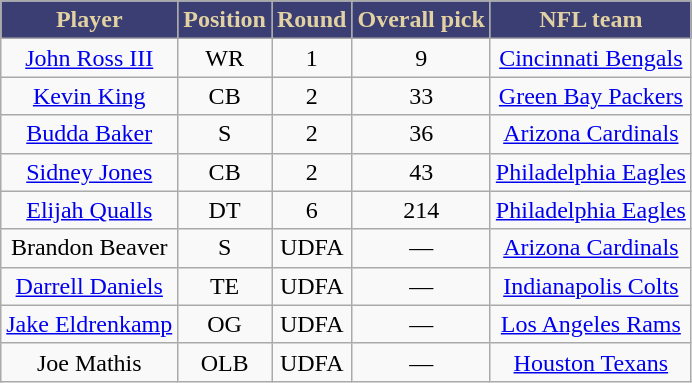<table class="wikitable" border="1">
<tr>
<th style="background: #3B3E72; color: #E2D2A3">Player</th>
<th style="background: #3B3E72; color: #E2D2A3">Position</th>
<th style="background: #3B3E72; color: #E2D2A3">Round</th>
<th style="background: #3B3E72; color: #E2D2A3">Overall pick</th>
<th style="background: #3B3E72; color: #E2D2A3">NFL team</th>
</tr>
<tr align="center">
<td><a href='#'>John Ross III</a></td>
<td>WR</td>
<td>1</td>
<td>9</td>
<td><a href='#'>Cincinnati Bengals</a></td>
</tr>
<tr align="center">
<td><a href='#'>Kevin King</a></td>
<td>CB</td>
<td>2</td>
<td>33</td>
<td><a href='#'>Green Bay Packers</a></td>
</tr>
<tr align="center">
<td><a href='#'>Budda Baker</a></td>
<td>S</td>
<td>2</td>
<td>36</td>
<td><a href='#'>Arizona Cardinals</a></td>
</tr>
<tr align="center">
<td><a href='#'>Sidney Jones</a></td>
<td>CB</td>
<td>2</td>
<td>43</td>
<td><a href='#'>Philadelphia Eagles</a></td>
</tr>
<tr align="center">
<td><a href='#'>Elijah Qualls</a></td>
<td>DT</td>
<td>6</td>
<td>214</td>
<td><a href='#'>Philadelphia Eagles</a></td>
</tr>
<tr align="center">
<td>Brandon Beaver</td>
<td>S</td>
<td>UDFA</td>
<td>—</td>
<td><a href='#'>Arizona Cardinals</a></td>
</tr>
<tr align="center">
<td><a href='#'>Darrell Daniels</a></td>
<td>TE</td>
<td>UDFA</td>
<td>—</td>
<td><a href='#'>Indianapolis Colts</a></td>
</tr>
<tr align="center">
<td><a href='#'>Jake Eldrenkamp</a></td>
<td>OG</td>
<td>UDFA</td>
<td>—</td>
<td><a href='#'>Los Angeles Rams</a></td>
</tr>
<tr align="center">
<td>Joe Mathis</td>
<td>OLB</td>
<td>UDFA</td>
<td>—</td>
<td><a href='#'>Houston Texans</a></td>
</tr>
</table>
